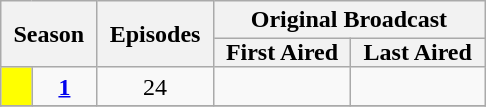<table class="wikitable" style="text-align:center">
<tr>
<th style="padding: 0 8px" colspan="2" rowspan="2">Season</th>
<th style="padding: 0 8px" rowspan="2">Episodes</th>
<th colspan="2">Original Broadcast</th>
</tr>
<tr>
<th style="padding: 0 8px">First Aired</th>
<th style="padding: 0 8px">Last Aired</th>
</tr>
<tr>
<td style="background:yellow"></td>
<td align="center"><strong><a href='#'>1</a></strong></td>
<td align="center">24</td>
<td align="center"></td>
<td align="center"></td>
</tr>
<tr>
</tr>
</table>
